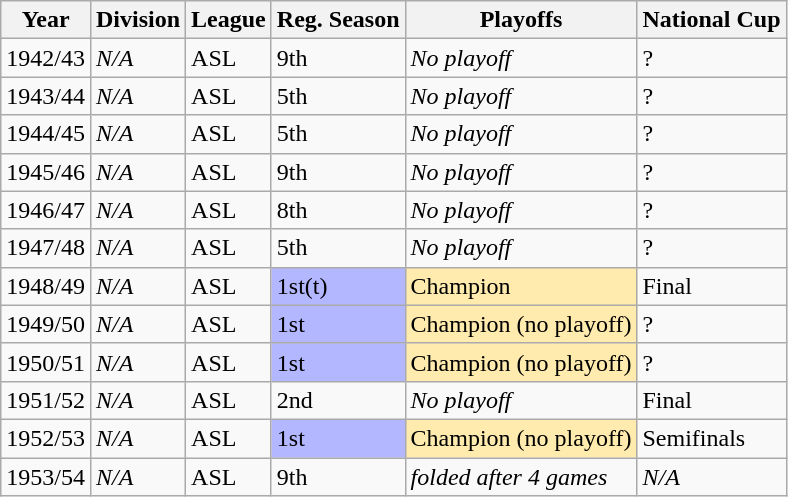<table class="wikitable">
<tr>
<th>Year</th>
<th>Division</th>
<th>League</th>
<th>Reg. Season</th>
<th>Playoffs</th>
<th>National Cup</th>
</tr>
<tr>
<td>1942/43</td>
<td><em>N/A</em></td>
<td>ASL</td>
<td>9th</td>
<td><em>No playoff</em></td>
<td>?</td>
</tr>
<tr>
<td>1943/44</td>
<td><em>N/A</em></td>
<td>ASL</td>
<td>5th</td>
<td><em>No playoff</em></td>
<td>?</td>
</tr>
<tr>
<td>1944/45</td>
<td><em>N/A</em></td>
<td>ASL</td>
<td>5th</td>
<td><em>No playoff</em></td>
<td>?</td>
</tr>
<tr>
<td>1945/46</td>
<td><em>N/A</em></td>
<td>ASL</td>
<td>9th</td>
<td><em>No playoff</em></td>
<td>?</td>
</tr>
<tr>
<td>1946/47</td>
<td><em>N/A</em></td>
<td>ASL</td>
<td>8th</td>
<td><em>No playoff</em></td>
<td>?</td>
</tr>
<tr>
<td>1947/48</td>
<td><em>N/A</em></td>
<td>ASL</td>
<td>5th</td>
<td><em>No playoff</em></td>
<td>?</td>
</tr>
<tr>
<td>1948/49</td>
<td><em>N/A</em></td>
<td>ASL</td>
<td bgcolor="B3B7FF">1st(t)</td>
<td bgcolor="FFEBAD">Champion</td>
<td>Final</td>
</tr>
<tr>
<td>1949/50</td>
<td><em>N/A</em></td>
<td>ASL</td>
<td bgcolor="B3B7FF">1st</td>
<td bgcolor="FFEBAD">Champion (no playoff)</td>
<td>?</td>
</tr>
<tr>
<td>1950/51</td>
<td><em>N/A</em></td>
<td>ASL</td>
<td bgcolor="B3B7FF">1st</td>
<td bgcolor="FFEBAD">Champion (no playoff)</td>
<td>?</td>
</tr>
<tr>
<td>1951/52</td>
<td><em>N/A</em></td>
<td>ASL</td>
<td>2nd</td>
<td><em>No playoff</em></td>
<td>Final</td>
</tr>
<tr>
<td>1952/53</td>
<td><em>N/A</em></td>
<td>ASL</td>
<td bgcolor="B3B7FF">1st</td>
<td bgcolor="FFEBAD">Champion (no playoff)</td>
<td>Semifinals</td>
</tr>
<tr>
<td>1953/54</td>
<td><em>N/A</em></td>
<td>ASL</td>
<td>9th</td>
<td><em>folded after 4 games</em></td>
<td><em>N/A</em></td>
</tr>
</table>
